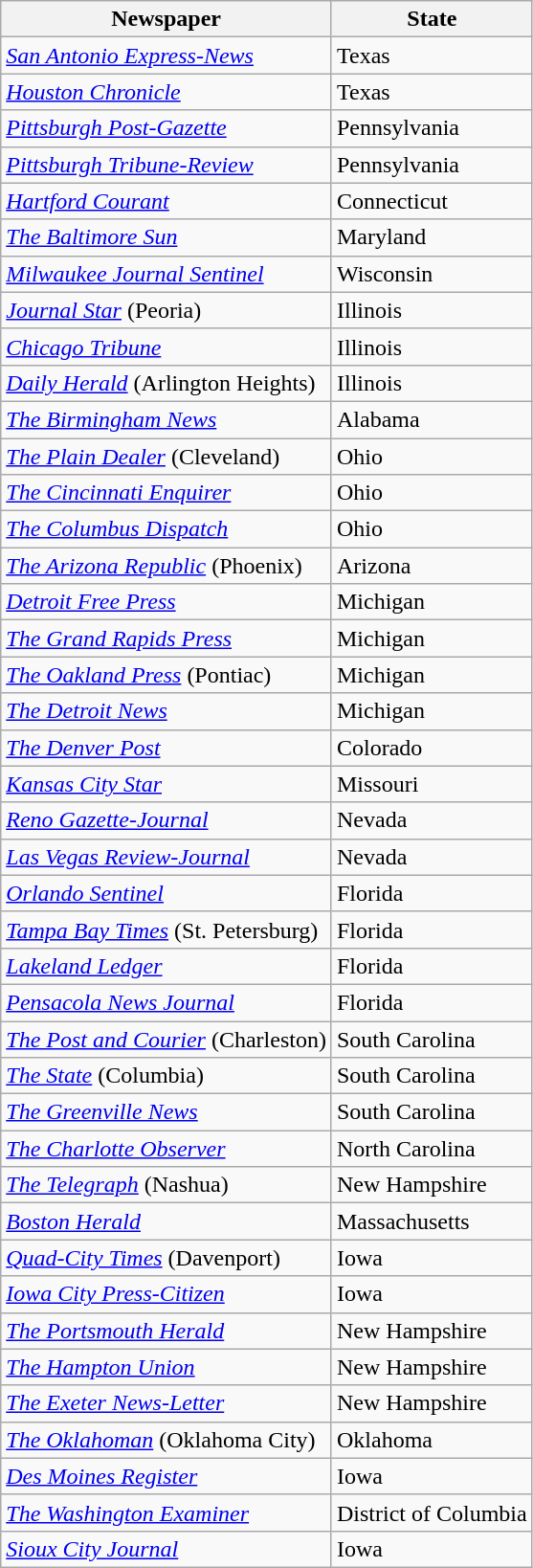<table class="wikitable sortable">
<tr valign=bottom>
<th>Newspaper</th>
<th>State</th>
</tr>
<tr>
<td><em><a href='#'>San Antonio Express-News</a></em></td>
<td>Texas</td>
</tr>
<tr>
<td><em><a href='#'>Houston Chronicle</a></em></td>
<td>Texas</td>
</tr>
<tr>
<td><em><a href='#'>Pittsburgh Post-Gazette</a></em></td>
<td>Pennsylvania</td>
</tr>
<tr>
<td><em><a href='#'>Pittsburgh Tribune-Review</a></em></td>
<td>Pennsylvania</td>
</tr>
<tr>
<td><em><a href='#'>Hartford Courant</a></em></td>
<td>Connecticut</td>
</tr>
<tr>
<td><em><a href='#'>The Baltimore Sun</a></em></td>
<td>Maryland</td>
</tr>
<tr>
<td><em><a href='#'>Milwaukee Journal Sentinel</a></em></td>
<td>Wisconsin</td>
</tr>
<tr>
<td><em><a href='#'>Journal Star</a></em> (Peoria)</td>
<td>Illinois</td>
</tr>
<tr>
<td><em><a href='#'>Chicago Tribune</a></em></td>
<td>Illinois</td>
</tr>
<tr>
<td><em><a href='#'>Daily Herald</a></em> (Arlington Heights)</td>
<td>Illinois</td>
</tr>
<tr>
<td><em><a href='#'>The Birmingham News</a></em></td>
<td>Alabama</td>
</tr>
<tr>
<td><em><a href='#'>The Plain Dealer</a></em> (Cleveland)</td>
<td>Ohio</td>
</tr>
<tr>
<td><em><a href='#'>The Cincinnati Enquirer</a></em></td>
<td>Ohio</td>
</tr>
<tr>
<td><em><a href='#'>The Columbus Dispatch</a></em></td>
<td>Ohio</td>
</tr>
<tr>
<td><em><a href='#'>The Arizona Republic</a></em> (Phoenix)</td>
<td>Arizona</td>
</tr>
<tr>
<td><em><a href='#'>Detroit Free Press</a></em></td>
<td>Michigan</td>
</tr>
<tr>
<td><em><a href='#'>The Grand Rapids Press</a></em></td>
<td>Michigan</td>
</tr>
<tr>
<td><em><a href='#'>The Oakland Press</a></em> (Pontiac)</td>
<td>Michigan</td>
</tr>
<tr>
<td><em><a href='#'>The Detroit News</a></em></td>
<td>Michigan</td>
</tr>
<tr>
<td><em><a href='#'>The Denver Post</a></em></td>
<td>Colorado</td>
</tr>
<tr>
<td><em><a href='#'>Kansas City Star</a></em></td>
<td>Missouri</td>
</tr>
<tr>
<td><em><a href='#'>Reno Gazette-Journal</a></em></td>
<td>Nevada</td>
</tr>
<tr>
<td><em><a href='#'>Las Vegas Review-Journal</a></em></td>
<td>Nevada</td>
</tr>
<tr>
<td><em><a href='#'>Orlando Sentinel</a></em></td>
<td>Florida</td>
</tr>
<tr>
<td><em><a href='#'>Tampa Bay Times</a></em> (St. Petersburg)</td>
<td>Florida</td>
</tr>
<tr>
<td><em><a href='#'>Lakeland Ledger</a></em></td>
<td>Florida</td>
</tr>
<tr>
<td><em><a href='#'>Pensacola News Journal</a></em></td>
<td>Florida</td>
</tr>
<tr>
<td><em><a href='#'>The Post and Courier</a></em> (Charleston)</td>
<td>South Carolina</td>
</tr>
<tr>
<td><em><a href='#'>The State</a></em> (Columbia)</td>
<td>South Carolina</td>
</tr>
<tr>
<td><em><a href='#'>The Greenville News</a></em></td>
<td>South Carolina</td>
</tr>
<tr>
<td><em><a href='#'>The Charlotte Observer</a></em></td>
<td>North Carolina</td>
</tr>
<tr>
<td><a href='#'><em>The Telegraph</em></a> (Nashua)</td>
<td>New Hampshire</td>
</tr>
<tr>
<td><em><a href='#'>Boston Herald</a></em></td>
<td>Massachusetts</td>
</tr>
<tr>
<td><em><a href='#'>Quad-City Times</a></em> (Davenport)</td>
<td>Iowa</td>
</tr>
<tr>
<td><em><a href='#'>Iowa City Press-Citizen</a></em></td>
<td>Iowa</td>
</tr>
<tr>
<td><em><a href='#'>The Portsmouth Herald</a></em></td>
<td>New Hampshire</td>
</tr>
<tr>
<td><em><a href='#'>The Hampton Union</a></em></td>
<td>New Hampshire</td>
</tr>
<tr>
<td><em><a href='#'>The Exeter News-Letter</a></em></td>
<td>New Hampshire</td>
</tr>
<tr>
<td><em><a href='#'>The Oklahoman</a></em> (Oklahoma City)</td>
<td>Oklahoma</td>
</tr>
<tr>
<td><em><a href='#'>Des Moines Register</a></em></td>
<td>Iowa</td>
</tr>
<tr>
<td><em><a href='#'>The Washington Examiner</a></em></td>
<td>District of Columbia</td>
</tr>
<tr>
<td><em><a href='#'>Sioux City Journal</a></em></td>
<td>Iowa</td>
</tr>
</table>
